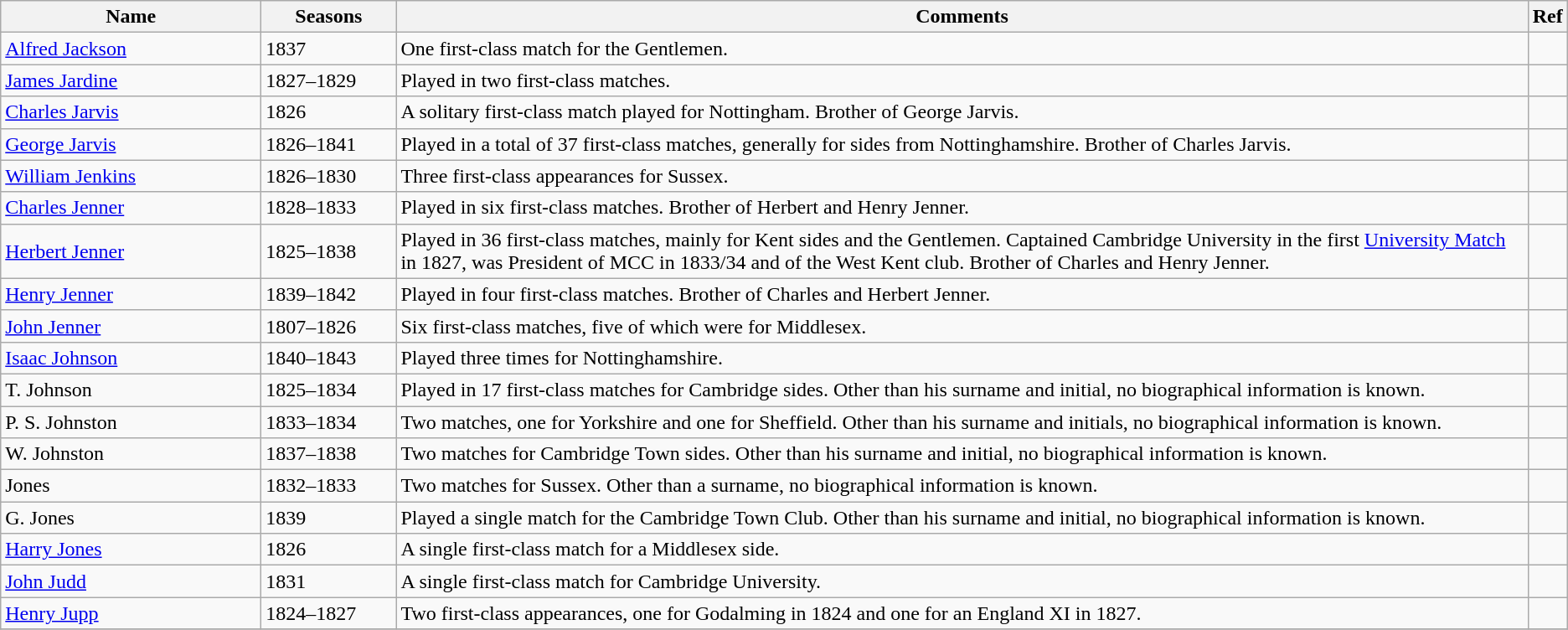<table class="wikitable">
<tr>
<th style="width:200px">Name</th>
<th style="width: 100px">Seasons</th>
<th>Comments</th>
<th>Ref</th>
</tr>
<tr>
<td><a href='#'>Alfred Jackson</a></td>
<td>1837</td>
<td>One first-class match for the Gentlemen.</td>
<td></td>
</tr>
<tr>
<td><a href='#'>James Jardine</a></td>
<td>1827–1829</td>
<td>Played in two first-class matches.</td>
<td></td>
</tr>
<tr>
<td><a href='#'>Charles Jarvis</a></td>
<td>1826</td>
<td>A solitary first-class match played for Nottingham. Brother of George Jarvis.</td>
<td></td>
</tr>
<tr>
<td><a href='#'>George Jarvis</a></td>
<td>1826–1841</td>
<td>Played in a total of 37 first-class matches, generally for sides from Nottinghamshire. Brother of Charles Jarvis.</td>
<td></td>
</tr>
<tr>
<td><a href='#'>William Jenkins</a></td>
<td>1826–1830</td>
<td>Three first-class appearances for Sussex.</td>
<td></td>
</tr>
<tr>
<td><a href='#'>Charles Jenner</a></td>
<td>1828–1833</td>
<td>Played in six first-class matches. Brother of Herbert and Henry Jenner.</td>
<td></td>
</tr>
<tr>
<td><a href='#'>Herbert Jenner</a></td>
<td>1825–1838</td>
<td>Played in 36 first-class matches, mainly for Kent sides and the Gentlemen. Captained Cambridge University in the first <a href='#'>University Match</a> in 1827, was President of MCC in 1833/34 and of the West Kent club. Brother of Charles and Henry Jenner.</td>
<td></td>
</tr>
<tr>
<td><a href='#'>Henry Jenner</a></td>
<td>1839–1842</td>
<td>Played in four first-class matches. Brother of Charles and Herbert Jenner.</td>
<td></td>
</tr>
<tr>
<td><a href='#'>John Jenner</a></td>
<td>1807–1826</td>
<td>Six first-class matches, five of which were for Middlesex.</td>
<td></td>
</tr>
<tr>
<td><a href='#'>Isaac Johnson</a></td>
<td>1840–1843</td>
<td>Played three times for Nottinghamshire.</td>
<td></td>
</tr>
<tr>
<td>T. Johnson</td>
<td>1825–1834</td>
<td>Played in 17 first-class matches for Cambridge sides. Other than his surname and initial, no biographical information is known.</td>
<td></td>
</tr>
<tr>
<td>P. S. Johnston</td>
<td>1833–1834</td>
<td>Two matches, one for Yorkshire and one for Sheffield. Other than his surname and initials, no biographical information is known.</td>
<td></td>
</tr>
<tr>
<td>W. Johnston</td>
<td>1837–1838</td>
<td>Two matches for Cambridge Town sides. Other than his surname and initial, no biographical information is known.</td>
<td></td>
</tr>
<tr>
<td>Jones</td>
<td>1832–1833</td>
<td>Two matches for Sussex. Other than a surname, no biographical information is known.</td>
<td></td>
</tr>
<tr>
<td>G. Jones</td>
<td>1839</td>
<td>Played a single match for the Cambridge Town Club. Other than his surname and initial, no biographical information is known.</td>
<td></td>
</tr>
<tr>
<td><a href='#'>Harry Jones</a></td>
<td>1826</td>
<td>A single first-class match for a Middlesex side.</td>
<td></td>
</tr>
<tr>
<td><a href='#'>John Judd</a></td>
<td>1831</td>
<td>A single first-class match for Cambridge University.</td>
<td></td>
</tr>
<tr>
<td><a href='#'>Henry Jupp</a></td>
<td>1824–1827</td>
<td>Two first-class appearances, one for Godalming in 1824 and one for an England XI in 1827.</td>
<td></td>
</tr>
<tr>
</tr>
</table>
